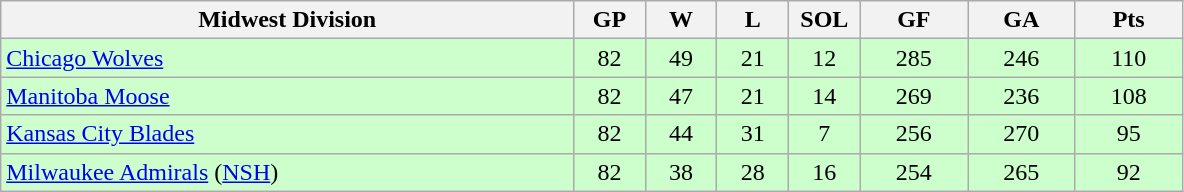<table class="wikitable">
<tr>
<th width="40%">Midwest Division</th>
<th width="5%">GP</th>
<th width="5%">W</th>
<th width="5%">L</th>
<th width="5%">SOL</th>
<th width="7.5%">GF</th>
<th width="7.5%">GA</th>
<th width="7.5%">Pts</th>
</tr>
<tr align="center" bgcolor="#CCFFCC">
<td align="left"><a href='#'>Chicago Wolves</a></td>
<td>82</td>
<td>49</td>
<td>21</td>
<td>12</td>
<td>285</td>
<td>246</td>
<td>110</td>
</tr>
<tr align="center" bgcolor="#CCFFCC">
<td align="left"><a href='#'>Manitoba Moose</a></td>
<td>82</td>
<td>47</td>
<td>21</td>
<td>14</td>
<td>269</td>
<td>236</td>
<td>108</td>
</tr>
<tr align="center" bgcolor="#CCFFCC">
<td align="left"><a href='#'>Kansas City Blades</a></td>
<td>82</td>
<td>44</td>
<td>31</td>
<td>7</td>
<td>256</td>
<td>270</td>
<td>95</td>
</tr>
<tr align="center" bgcolor="#CCFFCC">
<td align="left"><a href='#'>Milwaukee Admirals</a> (<a href='#'>NSH</a>)</td>
<td>82</td>
<td>38</td>
<td>28</td>
<td>16</td>
<td>254</td>
<td>265</td>
<td>92</td>
</tr>
</table>
